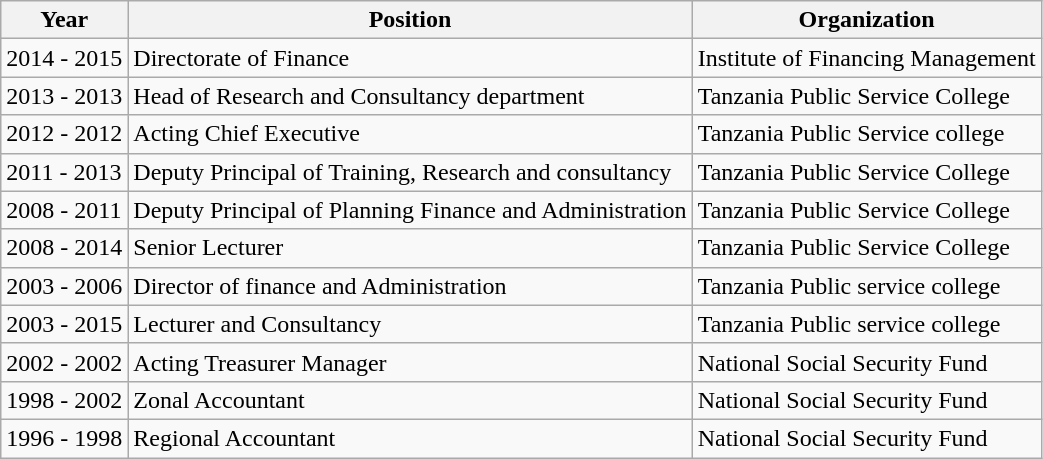<table class="wikitable sortable">
<tr>
<th>Year</th>
<th>Position</th>
<th>Organization</th>
</tr>
<tr>
<td>2014 - 2015</td>
<td>Directorate of Finance</td>
<td>Institute of Financing Management</td>
</tr>
<tr>
<td>2013 - 2013</td>
<td>Head of Research and Consultancy department</td>
<td>Tanzania Public Service College</td>
</tr>
<tr>
<td>2012 - 2012</td>
<td>Acting Chief Executive</td>
<td>Tanzania Public Service college</td>
</tr>
<tr>
<td>2011 - 2013</td>
<td>Deputy Principal of Training, Research and consultancy</td>
<td>Tanzania Public Service College</td>
</tr>
<tr>
<td>2008 - 2011</td>
<td>Deputy Principal of Planning Finance and Administration</td>
<td>Tanzania Public Service College</td>
</tr>
<tr>
<td>2008 - 2014</td>
<td>Senior Lecturer</td>
<td>Tanzania Public Service College</td>
</tr>
<tr>
<td>2003 - 2006</td>
<td>Director of finance and Administration</td>
<td>Tanzania Public service college</td>
</tr>
<tr>
<td>2003 - 2015</td>
<td>Lecturer and Consultancy</td>
<td>Tanzania Public service college</td>
</tr>
<tr>
<td>2002 - 2002</td>
<td>Acting Treasurer Manager</td>
<td>National Social Security Fund</td>
</tr>
<tr>
<td>1998 - 2002</td>
<td>Zonal Accountant</td>
<td>National Social Security Fund</td>
</tr>
<tr>
<td>1996 - 1998</td>
<td>Regional Accountant</td>
<td>National Social Security Fund</td>
</tr>
</table>
